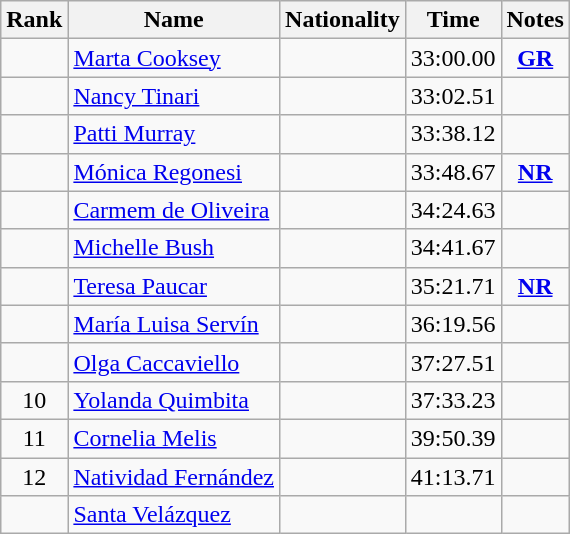<table class="wikitable sortable" style="text-align:center">
<tr>
<th>Rank</th>
<th>Name</th>
<th>Nationality</th>
<th>Time</th>
<th>Notes</th>
</tr>
<tr>
<td></td>
<td align=left><a href='#'>Marta Cooksey</a></td>
<td align=left></td>
<td>33:00.00</td>
<td><strong><a href='#'>GR</a></strong></td>
</tr>
<tr>
<td></td>
<td align=left><a href='#'>Nancy Tinari</a></td>
<td align=left></td>
<td>33:02.51</td>
<td></td>
</tr>
<tr>
<td></td>
<td align=left><a href='#'>Patti Murray</a></td>
<td align=left></td>
<td>33:38.12</td>
<td></td>
</tr>
<tr>
<td></td>
<td align=left><a href='#'>Mónica Regonesi</a></td>
<td align=left></td>
<td>33:48.67</td>
<td><strong><a href='#'>NR</a></strong></td>
</tr>
<tr>
<td></td>
<td align=left><a href='#'>Carmem de Oliveira</a></td>
<td align=left></td>
<td>34:24.63</td>
<td></td>
</tr>
<tr>
<td></td>
<td align=left><a href='#'>Michelle Bush</a></td>
<td align=left></td>
<td>34:41.67</td>
<td></td>
</tr>
<tr>
<td></td>
<td align=left><a href='#'>Teresa Paucar</a></td>
<td align=left></td>
<td>35:21.71</td>
<td><strong><a href='#'>NR</a></strong></td>
</tr>
<tr>
<td></td>
<td align=left><a href='#'>María Luisa Servín</a></td>
<td align=left></td>
<td>36:19.56</td>
<td></td>
</tr>
<tr>
<td></td>
<td align=left><a href='#'>Olga Caccaviello</a></td>
<td align=left></td>
<td>37:27.51</td>
<td></td>
</tr>
<tr>
<td>10</td>
<td align=left><a href='#'>Yolanda Quimbita</a></td>
<td align=left></td>
<td>37:33.23</td>
<td></td>
</tr>
<tr>
<td>11</td>
<td align=left><a href='#'>Cornelia Melis</a></td>
<td align=left></td>
<td>39:50.39</td>
<td></td>
</tr>
<tr>
<td>12</td>
<td align=left><a href='#'>Natividad Fernández</a></td>
<td align=left></td>
<td>41:13.71</td>
<td></td>
</tr>
<tr>
<td></td>
<td align=left><a href='#'>Santa Velázquez</a></td>
<td align=left></td>
<td></td>
<td></td>
</tr>
</table>
